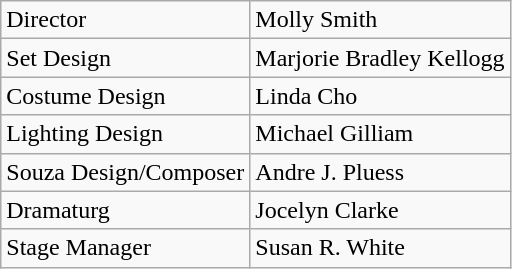<table class="wikitable">
<tr>
<td>Director</td>
<td>Molly Smith</td>
</tr>
<tr>
<td>Set Design</td>
<td>Marjorie Bradley Kellogg</td>
</tr>
<tr>
<td>Costume Design</td>
<td>Linda Cho</td>
</tr>
<tr>
<td>Lighting Design</td>
<td>Michael Gilliam</td>
</tr>
<tr>
<td>Souza Design/Composer</td>
<td>Andre J. Pluess</td>
</tr>
<tr>
<td>Dramaturg</td>
<td>Jocelyn Clarke</td>
</tr>
<tr>
<td>Stage Manager</td>
<td>Susan R. White</td>
</tr>
</table>
